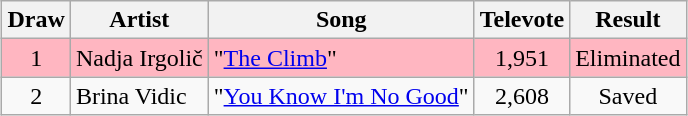<table class="sortable wikitable" style="margin: 1em auto 1em auto; text-align:center;">
<tr>
<th>Draw</th>
<th>Artist</th>
<th>Song </th>
<th>Televote</th>
<th>Result</th>
</tr>
<tr style="background:lightpink;">
<td>1</td>
<td align="left">Nadja Irgolič</td>
<td align="left">"<a href='#'>The Climb</a>" </td>
<td>1,951</td>
<td>Eliminated</td>
</tr>
<tr>
<td>2</td>
<td align="left">Brina Vidic</td>
<td align="left">"<a href='#'>You Know I'm No Good</a>" </td>
<td>2,608</td>
<td>Saved</td>
</tr>
</table>
